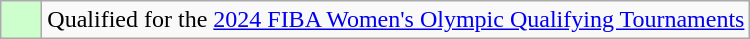<table class="wikitable">
<tr>
<td width=20px bgcolor="#ccffcc"></td>
<td>Qualified for the <a href='#'>2024 FIBA Women's Olympic Qualifying Tournaments</a></td>
</tr>
</table>
